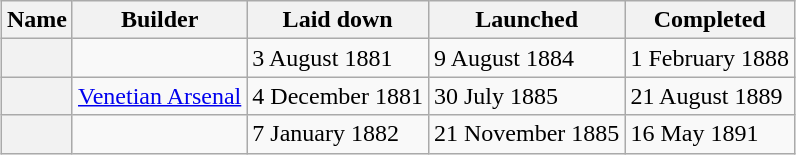<table class="wikitable plainrowheaders" style="margin:1em auto;">
<tr>
<th scope="col">Name</th>
<th scope="col">Builder</th>
<th scope="col">Laid down</th>
<th scope="col">Launched</th>
<th scope="col">Completed</th>
</tr>
<tr>
<th scope="row"></th>
<td></td>
<td>3 August 1881</td>
<td>9 August 1884</td>
<td>1 February 1888</td>
</tr>
<tr>
<th scope="row"></th>
<td><a href='#'>Venetian Arsenal</a></td>
<td>4 December 1881</td>
<td>30 July 1885</td>
<td>21 August 1889</td>
</tr>
<tr>
<th scope="row"></th>
<td></td>
<td>7 January 1882</td>
<td>21 November 1885</td>
<td>16 May 1891</td>
</tr>
</table>
